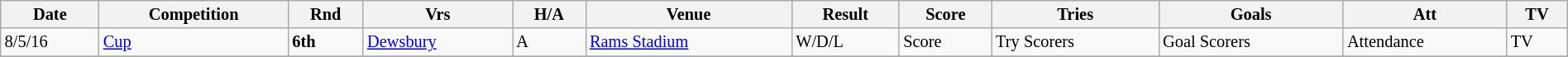<table class="wikitable" style="font-size:85%;" width="100%">
<tr>
<th>Date</th>
<th>Competition</th>
<th>Rnd</th>
<th>Vrs</th>
<th>H/A</th>
<th>Venue</th>
<th>Result</th>
<th>Score</th>
<th>Tries</th>
<th>Goals</th>
<th>Att</th>
<th>TV</th>
</tr>
<tr>
<td>8/5/16</td>
<td><a href='#'>Cup</a></td>
<td><strong>6th</strong></td>
<td><a href='#'>Dewsbury</a></td>
<td>A</td>
<td><a href='#'>Rams Stadium</a></td>
<td>W/D/L</td>
<td>Score</td>
<td>Try Scorers</td>
<td>Goal Scorers</td>
<td>Attendance</td>
<td>TV</td>
</tr>
<tr>
</tr>
</table>
